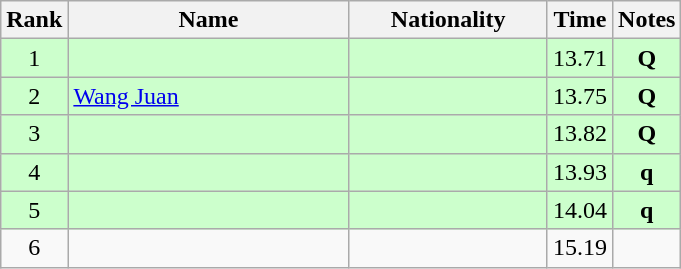<table class="wikitable sortable" style="text-align:center">
<tr>
<th>Rank</th>
<th style="width:180px">Name</th>
<th style="width:125px">Nationality</th>
<th>Time</th>
<th>Notes</th>
</tr>
<tr style="background:#cfc;">
<td>1</td>
<td style="text-align:left;"></td>
<td style="text-align:left;"></td>
<td>13.71</td>
<td><strong>Q</strong></td>
</tr>
<tr style="background:#cfc;">
<td>2</td>
<td style="text-align:left;"><a href='#'>Wang Juan</a></td>
<td style="text-align:left;"></td>
<td>13.75</td>
<td><strong>Q</strong></td>
</tr>
<tr style="background:#cfc;">
<td>3</td>
<td style="text-align:left;"></td>
<td style="text-align:left;"></td>
<td>13.82</td>
<td><strong>Q</strong></td>
</tr>
<tr style="background:#cfc;">
<td>4</td>
<td style="text-align:left;"></td>
<td style="text-align:left;"></td>
<td>13.93</td>
<td><strong>q</strong></td>
</tr>
<tr style="background:#cfc;">
<td>5</td>
<td style="text-align:left;"></td>
<td style="text-align:left;"></td>
<td>14.04</td>
<td><strong>q</strong></td>
</tr>
<tr>
<td>6</td>
<td style="text-align:left;"></td>
<td style="text-align:left;"></td>
<td>15.19</td>
<td></td>
</tr>
</table>
